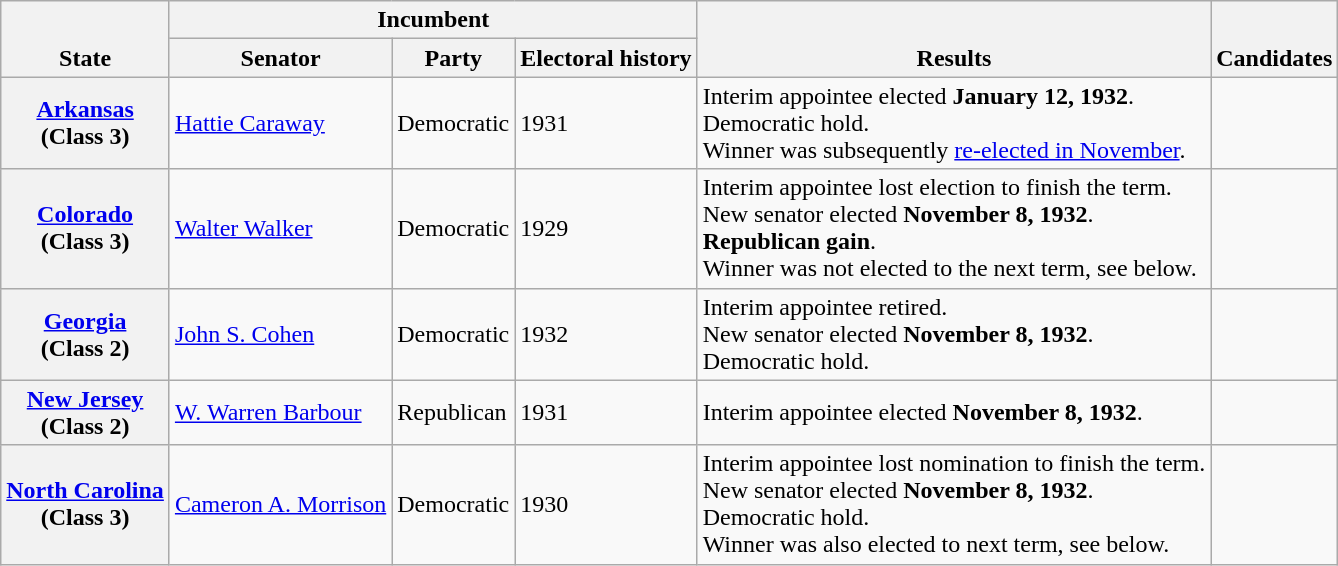<table class=wikitable>
<tr valign=bottom>
<th rowspan=2>State</th>
<th colspan=3>Incumbent</th>
<th rowspan=2>Results</th>
<th rowspan=2>Candidates</th>
</tr>
<tr valign=bottom>
<th>Senator</th>
<th>Party</th>
<th>Electoral history</th>
</tr>
<tr>
<th><a href='#'>Arkansas</a><br>(Class 3)</th>
<td><a href='#'>Hattie Caraway</a></td>
<td>Democratic</td>
<td>1931 </td>
<td>Interim appointee elected <strong>January 12, 1932</strong>.<br>Democratic hold.<br>Winner was subsequently <a href='#'>re-elected in November</a>.</td>
<td nowrap></td>
</tr>
<tr>
<th><a href='#'>Colorado</a><br>(Class 3)</th>
<td><a href='#'>Walter Walker</a></td>
<td>Democratic</td>
<td>1929 </td>
<td>Interim appointee lost election to finish the term.<br>New senator elected <strong>November 8, 1932</strong>.<br><strong>Republican gain</strong>.<br>Winner was not elected to the next term, see below.</td>
<td nowrap></td>
</tr>
<tr>
<th><a href='#'>Georgia</a><br>(Class 2)</th>
<td><a href='#'>John S. Cohen</a></td>
<td>Democratic</td>
<td>1932 </td>
<td>Interim appointee retired.<br>New senator elected <strong>November 8, 1932</strong>.<br>Democratic hold.</td>
<td nowrap></td>
</tr>
<tr>
<th><a href='#'>New Jersey</a><br>(Class 2)</th>
<td><a href='#'>W. Warren Barbour</a></td>
<td>Republican</td>
<td>1931 </td>
<td>Interim appointee elected <strong>November 8, 1932</strong>.</td>
<td nowrap></td>
</tr>
<tr>
<th><a href='#'>North Carolina</a><br>(Class 3)</th>
<td><a href='#'>Cameron A. Morrison</a></td>
<td>Democratic</td>
<td>1930 </td>
<td>Interim appointee lost nomination to finish the term.<br>New senator elected <strong>November 8, 1932</strong>.<br>Democratic hold.<br>Winner was also elected to next term, see below.</td>
<td nowrap></td>
</tr>
</table>
